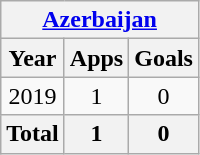<table class="wikitable" style="text-align:center">
<tr>
<th colspan=3><a href='#'>Azerbaijan</a></th>
</tr>
<tr>
<th>Year</th>
<th>Apps</th>
<th>Goals</th>
</tr>
<tr>
<td>2019</td>
<td>1</td>
<td>0</td>
</tr>
<tr>
<th>Total</th>
<th>1</th>
<th>0</th>
</tr>
</table>
